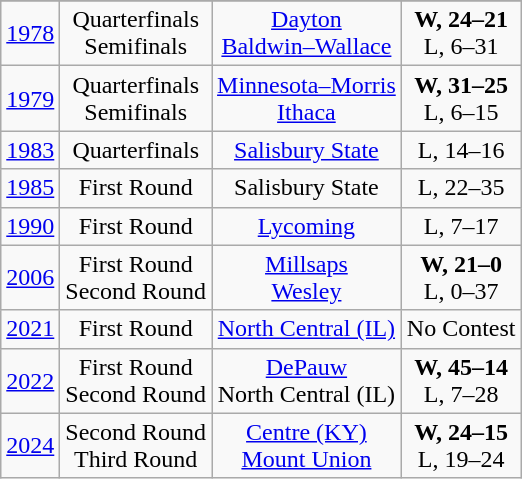<table class="wikitable">
<tr>
</tr>
<tr align="center">
<td><a href='#'>1978</a></td>
<td>Quarterfinals<br>Semifinals</td>
<td><a href='#'>Dayton</a><br><a href='#'>Baldwin–Wallace</a></td>
<td><strong>W, 24–21</strong><br>L, 6–31</td>
</tr>
<tr align="center">
<td><a href='#'>1979</a></td>
<td>Quarterfinals<br>Semifinals</td>
<td><a href='#'>Minnesota–Morris</a><br><a href='#'>Ithaca</a></td>
<td><strong>W, 31–25</strong><br>L, 6–15</td>
</tr>
<tr align="center">
<td><a href='#'>1983</a></td>
<td>Quarterfinals</td>
<td><a href='#'>Salisbury State</a></td>
<td>L, 14–16</td>
</tr>
<tr align="center">
<td><a href='#'>1985</a></td>
<td>First Round</td>
<td>Salisbury State</td>
<td>L, 22–35</td>
</tr>
<tr align="center">
<td><a href='#'>1990</a></td>
<td>First Round</td>
<td><a href='#'>Lycoming</a></td>
<td>L, 7–17</td>
</tr>
<tr align="center">
<td><a href='#'>2006</a></td>
<td>First Round<br>Second Round</td>
<td><a href='#'>Millsaps</a><br><a href='#'>Wesley</a></td>
<td><strong>W, 21–0</strong><br>L, 0–37</td>
</tr>
<tr align="center">
<td><a href='#'>2021</a></td>
<td>First Round</td>
<td><a href='#'>North Central (IL)</a></td>
<td>No Contest</td>
</tr>
<tr align="center">
<td><a href='#'>2022</a></td>
<td>First Round<br>Second Round</td>
<td><a href='#'>DePauw</a><br>North Central (IL)</td>
<td><strong>W, 45–14</strong><br>L, 7–28</td>
</tr>
<tr align="center">
<td><a href='#'>2024</a></td>
<td>Second Round<br>Third Round</td>
<td><a href='#'>Centre (KY)</a><br><a href='#'>Mount Union</a></td>
<td><strong>W, 24–15</strong><br>L, 19–24</td>
</tr>
</table>
